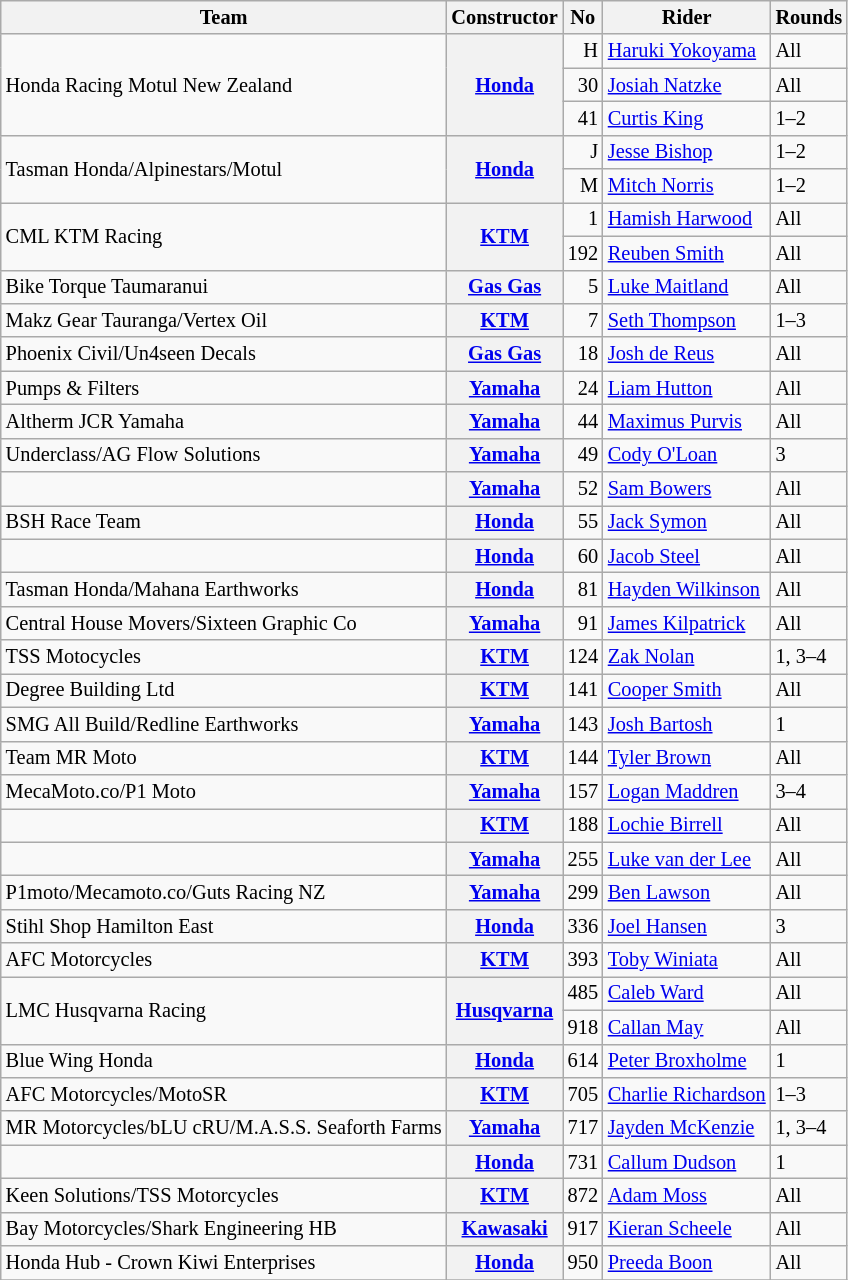<table class="wikitable" style="font-size: 85%;">
<tr>
<th>Team</th>
<th>Constructor</th>
<th>No</th>
<th>Rider</th>
<th>Rounds</th>
</tr>
<tr>
<td rowspan=3>Honda Racing Motul New Zealand</td>
<th rowspan=3><a href='#'>Honda</a></th>
<td align="right">H</td>
<td> <a href='#'>Haruki Yokoyama</a></td>
<td>All</td>
</tr>
<tr>
<td align="right">30</td>
<td> <a href='#'>Josiah Natzke</a></td>
<td>All</td>
</tr>
<tr>
<td align="right">41</td>
<td> <a href='#'>Curtis King</a></td>
<td>1–2</td>
</tr>
<tr>
<td rowspan=2>Tasman Honda/Alpinestars/Motul</td>
<th rowspan=2><a href='#'>Honda</a></th>
<td align="right">J</td>
<td> <a href='#'>Jesse Bishop</a></td>
<td>1–2</td>
</tr>
<tr>
<td align="right">M</td>
<td> <a href='#'>Mitch Norris</a></td>
<td>1–2</td>
</tr>
<tr>
<td rowspan=2>CML KTM Racing</td>
<th rowspan=2><a href='#'>KTM</a></th>
<td align="right">1</td>
<td> <a href='#'>Hamish Harwood</a></td>
<td>All</td>
</tr>
<tr>
<td align="right">192</td>
<td> <a href='#'>Reuben Smith</a></td>
<td>All</td>
</tr>
<tr>
<td>Bike Torque Taumaranui</td>
<th><a href='#'>Gas Gas</a></th>
<td align="right">5</td>
<td> <a href='#'>Luke Maitland</a></td>
<td>All</td>
</tr>
<tr>
<td>Makz Gear Tauranga/Vertex Oil</td>
<th><a href='#'>KTM</a></th>
<td align="right">7</td>
<td> <a href='#'>Seth Thompson</a></td>
<td>1–3</td>
</tr>
<tr>
<td>Phoenix Civil/Un4seen Decals</td>
<th><a href='#'>Gas Gas</a></th>
<td align="right">18</td>
<td> <a href='#'>Josh de Reus</a></td>
<td>All</td>
</tr>
<tr>
<td>Pumps & Filters</td>
<th><a href='#'>Yamaha</a></th>
<td align="right">24</td>
<td> <a href='#'>Liam Hutton</a></td>
<td>All</td>
</tr>
<tr>
<td>Altherm JCR Yamaha</td>
<th><a href='#'>Yamaha</a></th>
<td align="right">44</td>
<td> <a href='#'>Maximus Purvis</a></td>
<td>All</td>
</tr>
<tr>
<td>Underclass/AG Flow Solutions</td>
<th><a href='#'>Yamaha</a></th>
<td align="right">49</td>
<td> <a href='#'>Cody O'Loan</a></td>
<td>3</td>
</tr>
<tr>
<td></td>
<th><a href='#'>Yamaha</a></th>
<td align="right">52</td>
<td> <a href='#'>Sam Bowers</a></td>
<td>All</td>
</tr>
<tr>
<td>BSH Race Team</td>
<th><a href='#'>Honda</a></th>
<td align="right">55</td>
<td> <a href='#'>Jack Symon</a></td>
<td>All</td>
</tr>
<tr>
<td></td>
<th><a href='#'>Honda</a></th>
<td align="right">60</td>
<td> <a href='#'>Jacob Steel</a></td>
<td>All</td>
</tr>
<tr>
<td>Tasman Honda/Mahana Earthworks</td>
<th><a href='#'>Honda</a></th>
<td align="right">81</td>
<td> <a href='#'>Hayden Wilkinson</a></td>
<td>All</td>
</tr>
<tr>
<td>Central House Movers/Sixteen Graphic Co</td>
<th><a href='#'>Yamaha</a></th>
<td align="right">91</td>
<td> <a href='#'>James Kilpatrick</a></td>
<td>All</td>
</tr>
<tr>
<td>TSS Motocycles</td>
<th><a href='#'>KTM</a></th>
<td align="right">124</td>
<td> <a href='#'>Zak Nolan</a></td>
<td>1, 3–4</td>
</tr>
<tr>
<td>Degree Building Ltd</td>
<th><a href='#'>KTM</a></th>
<td align="right">141</td>
<td> <a href='#'>Cooper Smith</a></td>
<td>All</td>
</tr>
<tr>
<td>SMG All Build/Redline Earthworks</td>
<th><a href='#'>Yamaha</a></th>
<td align="right">143</td>
<td> <a href='#'>Josh Bartosh</a></td>
<td>1</td>
</tr>
<tr>
<td>Team MR Moto</td>
<th><a href='#'>KTM</a></th>
<td align="right">144</td>
<td> <a href='#'>Tyler Brown</a></td>
<td>All</td>
</tr>
<tr>
<td>MecaMoto.co/P1 Moto</td>
<th><a href='#'>Yamaha</a></th>
<td align="right">157</td>
<td> <a href='#'>Logan Maddren</a></td>
<td>3–4</td>
</tr>
<tr>
<td></td>
<th><a href='#'>KTM</a></th>
<td align="right">188</td>
<td> <a href='#'>Lochie Birrell</a></td>
<td>All</td>
</tr>
<tr>
<td></td>
<th><a href='#'>Yamaha</a></th>
<td align="right">255</td>
<td> <a href='#'>Luke van der Lee</a></td>
<td>All</td>
</tr>
<tr>
<td>P1moto/Mecamoto.co/Guts Racing NZ</td>
<th><a href='#'>Yamaha</a></th>
<td align="right">299</td>
<td> <a href='#'>Ben Lawson</a></td>
<td>All</td>
</tr>
<tr>
<td>Stihl Shop Hamilton East</td>
<th><a href='#'>Honda</a></th>
<td align="right">336</td>
<td> <a href='#'>Joel Hansen</a></td>
<td>3</td>
</tr>
<tr>
<td>AFC Motorcycles</td>
<th><a href='#'>KTM</a></th>
<td align="right">393</td>
<td> <a href='#'>Toby Winiata</a></td>
<td>All</td>
</tr>
<tr>
<td rowspan=2>LMC Husqvarna Racing</td>
<th rowspan=2><a href='#'>Husqvarna</a></th>
<td align="right">485</td>
<td> <a href='#'>Caleb Ward</a></td>
<td>All</td>
</tr>
<tr>
<td align="right">918</td>
<td> <a href='#'>Callan May</a></td>
<td>All</td>
</tr>
<tr>
<td>Blue Wing Honda</td>
<th><a href='#'>Honda</a></th>
<td align="right">614</td>
<td> <a href='#'>Peter Broxholme</a></td>
<td>1</td>
</tr>
<tr>
<td>AFC Motorcycles/MotoSR</td>
<th><a href='#'>KTM</a></th>
<td align="right">705</td>
<td> <a href='#'>Charlie Richardson</a></td>
<td>1–3</td>
</tr>
<tr>
<td>MR Motorcycles/bLU cRU/M.A.S.S. Seaforth Farms</td>
<th><a href='#'>Yamaha</a></th>
<td align="right">717</td>
<td> <a href='#'>Jayden McKenzie</a></td>
<td>1, 3–4</td>
</tr>
<tr>
<td></td>
<th><a href='#'>Honda</a></th>
<td align="right">731</td>
<td> <a href='#'>Callum Dudson</a></td>
<td>1</td>
</tr>
<tr>
<td>Keen Solutions/TSS Motorcycles</td>
<th><a href='#'>KTM</a></th>
<td align="right">872</td>
<td> <a href='#'>Adam Moss</a></td>
<td>All</td>
</tr>
<tr>
<td>Bay Motorcycles/Shark Engineering HB</td>
<th><a href='#'>Kawasaki</a></th>
<td align="right">917</td>
<td> <a href='#'>Kieran Scheele</a></td>
<td>All</td>
</tr>
<tr>
<td>Honda Hub - Crown Kiwi Enterprises</td>
<th><a href='#'>Honda</a></th>
<td align="right">950</td>
<td> <a href='#'>Preeda Boon</a></td>
<td>All</td>
</tr>
<tr>
</tr>
</table>
